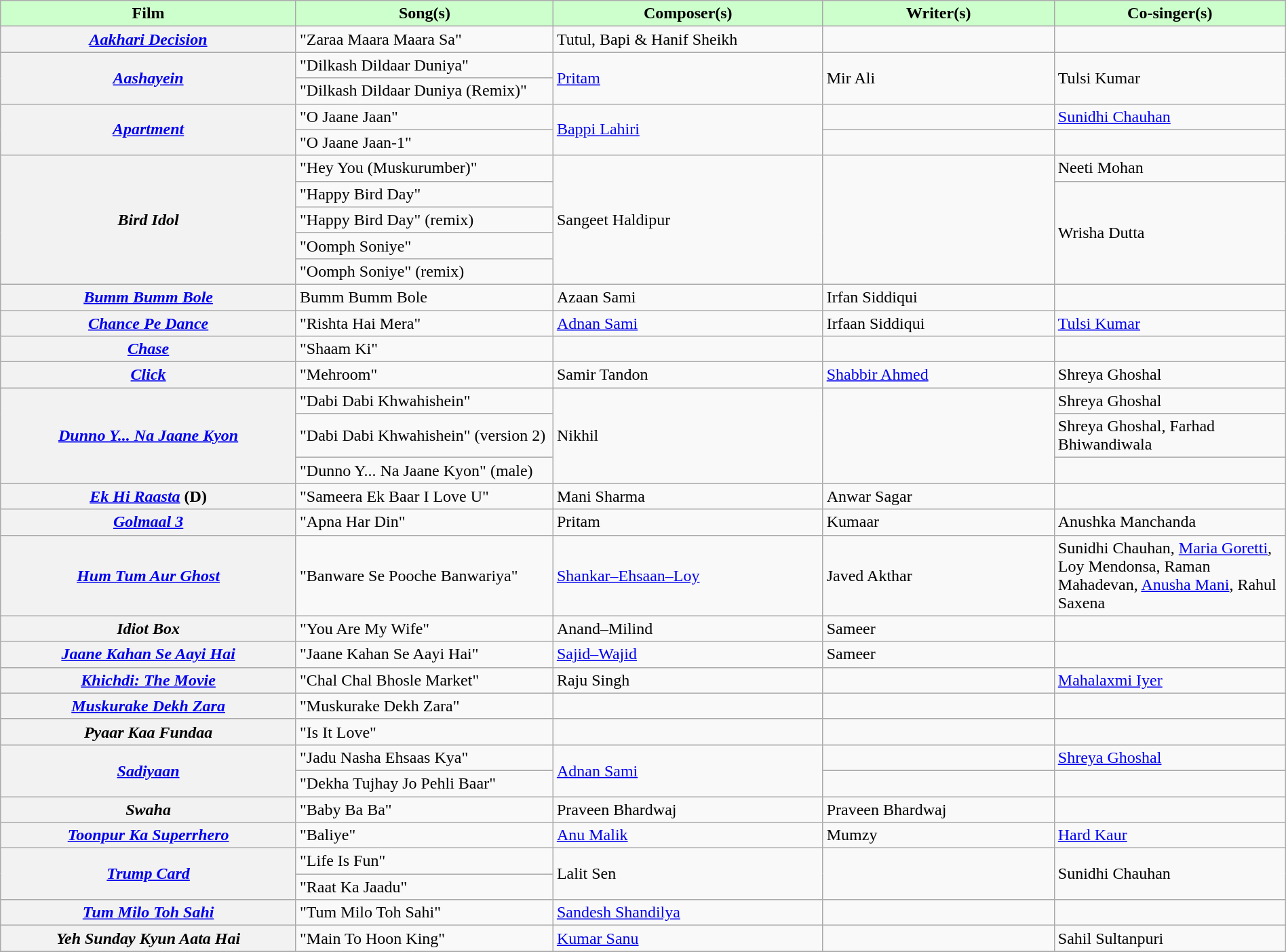<table class="wikitable plainrowheaders" style="width:100%;" textcolor:#000;">
<tr style="background:#cfc; text-align:center;">
<td scope="col" style="width:23%;"><strong>Film</strong></td>
<td scope="col" style="width:20%;"><strong>Song(s)</strong></td>
<td scope="col" style="width:21%;"><strong>Composer(s)</strong></td>
<td scope="col"><strong>Writer(s)</strong></td>
<td scope="col" style="width:18%;"><strong>Co-singer(s)</strong></td>
</tr>
<tr>
<th scope="row"><em><a href='#'>Aakhari Decision</a></em></th>
<td>"Zaraa Maara Maara Sa"</td>
<td>Tutul, Bapi & Hanif Sheikh</td>
<td></td>
<td></td>
</tr>
<tr>
<th rowspan="2"><em><a href='#'>Aashayein</a></em></th>
<td>"Dilkash Dildaar Duniya"</td>
<td rowspan=2><a href='#'>Pritam</a></td>
<td rowspan=2>Mir Ali</td>
<td rowspan=2>Tulsi Kumar</td>
</tr>
<tr>
<td>"Dilkash Dildaar Duniya (Remix)"</td>
</tr>
<tr>
<th scope="row" rowspan="2"><em><a href='#'>Apartment</a></em></th>
<td>"O Jaane Jaan"</td>
<td rowspan="2"><a href='#'>Bappi Lahiri</a></td>
<td></td>
<td><a href='#'>Sunidhi Chauhan</a></td>
</tr>
<tr>
<td>"O Jaane Jaan-1"</td>
<td></td>
<td></td>
</tr>
<tr>
<th scope="row" rowspan=5><em>Bird Idol</em></th>
<td>"Hey You (Muskurumber)"</td>
<td rowspan=5>Sangeet Haldipur</td>
<td rowspan=5></td>
<td>Neeti Mohan</td>
</tr>
<tr>
<td>"Happy Bird Day"</td>
<td rowspan=4>Wrisha Dutta</td>
</tr>
<tr>
<td>"Happy Bird Day" (remix)</td>
</tr>
<tr>
<td>"Oomph Soniye"</td>
</tr>
<tr>
<td>"Oomph Soniye" (remix)</td>
</tr>
<tr>
<th scope="row"><em><a href='#'>Bumm Bumm Bole</a></em></th>
<td>Bumm Bumm Bole</td>
<td>Azaan Sami</td>
<td>Irfan Siddiqui</td>
<td></td>
</tr>
<tr>
<th scope="row"><em><a href='#'>Chance Pe Dance</a></em></th>
<td>"Rishta Hai Mera"</td>
<td><a href='#'>Adnan Sami</a></td>
<td>Irfaan Siddiqui</td>
<td><a href='#'>Tulsi Kumar</a></td>
</tr>
<tr>
<th scope="row"><em><a href='#'>Chase</a></em></th>
<td>"Shaam Ki"</td>
<td></td>
<td></td>
<td></td>
</tr>
<tr>
<th scope="row"><em><a href='#'>Click</a></em></th>
<td>"Mehroom"</td>
<td>Samir Tandon</td>
<td><a href='#'>Shabbir Ahmed</a></td>
<td>Shreya Ghoshal</td>
</tr>
<tr>
<th scope="row" rowspan=3><em><a href='#'>Dunno Y... Na Jaane Kyon</a></em></th>
<td>"Dabi Dabi Khwahishein"</td>
<td rowspan=3>Nikhil</td>
<td rowspan=3></td>
<td>Shreya Ghoshal</td>
</tr>
<tr>
<td>"Dabi Dabi Khwahishein" (version 2)</td>
<td>Shreya Ghoshal, Farhad Bhiwandiwala</td>
</tr>
<tr>
<td>"Dunno Y... Na Jaane Kyon" (male)</td>
<td></td>
</tr>
<tr>
<th scope="row"><em><a href='#'>Ek Hi Raasta</a></em> (D)</th>
<td>"Sameera Ek Baar I Love U"</td>
<td>Mani Sharma</td>
<td>Anwar Sagar</td>
<td></td>
</tr>
<tr>
<th scope="row"><em><a href='#'>Golmaal 3</a></em></th>
<td>"Apna Har Din"</td>
<td>Pritam</td>
<td>Kumaar</td>
<td>Anushka Manchanda</td>
</tr>
<tr>
<th scope="row"><em><a href='#'>Hum Tum Aur Ghost</a></em></th>
<td>"Banware Se Pooche Banwariya"</td>
<td><a href='#'>Shankar–Ehsaan–Loy</a></td>
<td>Javed Akthar</td>
<td>Sunidhi Chauhan, <a href='#'>Maria Goretti</a>, Loy Mendonsa, Raman Mahadevan, <a href='#'>Anusha Mani</a>, Rahul Saxena</td>
</tr>
<tr>
<th scope="row"><em>Idiot Box</em></th>
<td>"You Are My Wife"</td>
<td>Anand–Milind</td>
<td>Sameer</td>
<td></td>
</tr>
<tr>
<th scope="row"><em><a href='#'>Jaane Kahan Se Aayi Hai</a></em></th>
<td>"Jaane Kahan Se Aayi Hai"</td>
<td><a href='#'>Sajid–Wajid</a></td>
<td>Sameer</td>
<td></td>
</tr>
<tr>
<th><em><a href='#'>Khichdi: The Movie</a></em></th>
<td>"Chal Chal Bhosle Market"</td>
<td>Raju Singh</td>
<td></td>
<td><a href='#'>Mahalaxmi Iyer</a></td>
</tr>
<tr>
<th scope="row"><em><a href='#'>Muskurake Dekh Zara</a></em></th>
<td>"Muskurake Dekh Zara"</td>
<td></td>
<td></td>
<td></td>
</tr>
<tr>
<th scope="row"><em>Pyaar Kaa Fundaa</em></th>
<td>"Is It Love"</td>
<td></td>
<td></td>
<td></td>
</tr>
<tr>
<th scope="row" rowspan="2"><em><a href='#'>Sadiyaan</a></em></th>
<td>"Jadu Nasha Ehsaas Kya"</td>
<td rowspan="2"><a href='#'>Adnan Sami</a></td>
<td></td>
<td><a href='#'>Shreya Ghoshal</a></td>
</tr>
<tr>
<td>"Dekha Tujhay Jo Pehli Baar"</td>
<td></td>
<td></td>
</tr>
<tr>
<th scope="row"><em>Swaha</em></th>
<td>"Baby Ba Ba"</td>
<td>Praveen Bhardwaj</td>
<td>Praveen Bhardwaj</td>
<td></td>
</tr>
<tr>
<th scope="row"><em><a href='#'>Toonpur Ka Superrhero</a></em></th>
<td>"Baliye"</td>
<td><a href='#'>Anu Malik</a></td>
<td>Mumzy</td>
<td><a href='#'>Hard Kaur</a></td>
</tr>
<tr>
<th scope="row" rowspan=2><em><a href='#'>Trump Card</a></em></th>
<td>"Life Is Fun"</td>
<td rowspan=2>Lalit Sen</td>
<td rowspan=2></td>
<td rowspan=2>Sunidhi Chauhan</td>
</tr>
<tr>
<td>"Raat Ka Jaadu"</td>
</tr>
<tr>
<th scope="row"><em><a href='#'>Tum Milo Toh Sahi</a></em></th>
<td>"Tum Milo Toh Sahi"</td>
<td><a href='#'>Sandesh Shandilya</a></td>
<td></td>
<td></td>
</tr>
<tr>
<th scope="row"><em>Yeh Sunday Kyun Aata Hai</em></th>
<td>"Main To Hoon King"</td>
<td><a href='#'>Kumar Sanu</a></td>
<td></td>
<td>Sahil Sultanpuri</td>
</tr>
<tr>
</tr>
</table>
